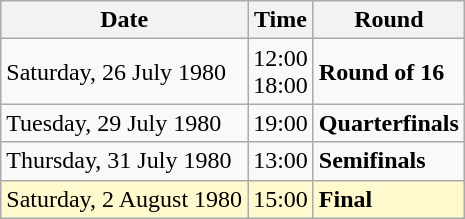<table class="wikitable">
<tr>
<th>Date</th>
<th>Time</th>
<th>Round</th>
</tr>
<tr>
<td>Saturday, 26 July 1980</td>
<td>12:00<br>18:00</td>
<td><strong>Round of 16</strong></td>
</tr>
<tr>
<td>Tuesday, 29 July 1980</td>
<td>19:00</td>
<td><strong>Quarterfinals</strong></td>
</tr>
<tr>
<td>Thursday, 31 July 1980</td>
<td>13:00</td>
<td><strong>Semifinals</strong></td>
</tr>
<tr style=background:lemonchiffon>
<td>Saturday, 2 August 1980</td>
<td>15:00</td>
<td><strong>Final</strong></td>
</tr>
</table>
